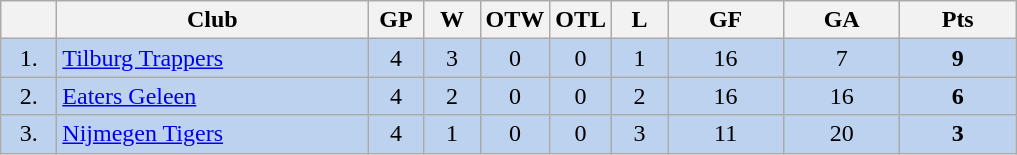<table class="wikitable">
<tr>
<th width="30"></th>
<th width="200">Club</th>
<th width="30">GP</th>
<th width="30">W</th>
<th width="30">OTW</th>
<th width="30">OTL</th>
<th width="30">L</th>
<th width="70">GF</th>
<th width="70">GA</th>
<th width="70">Pts</th>
</tr>
<tr bgcolor="#BCD2EE" align="center">
<td>1.</td>
<td align="left"><a href='#'>Tilburg Trappers</a></td>
<td>4</td>
<td>3</td>
<td>0</td>
<td>0</td>
<td>1</td>
<td>16</td>
<td>7</td>
<td><strong>9</strong></td>
</tr>
<tr bgcolor="#BCD2EE" align="center">
<td>2.</td>
<td align="left"><a href='#'>Eaters Geleen</a></td>
<td>4</td>
<td>2</td>
<td>0</td>
<td>0</td>
<td>2</td>
<td>16</td>
<td>16</td>
<td><strong>6</strong></td>
</tr>
<tr bgcolor="#BCD2EE" align="center">
<td>3.</td>
<td align="left"><a href='#'>Nijmegen Tigers</a></td>
<td>4</td>
<td>1</td>
<td>0</td>
<td>0</td>
<td>3</td>
<td>11</td>
<td>20</td>
<td><strong>3</strong></td>
</tr>
</table>
